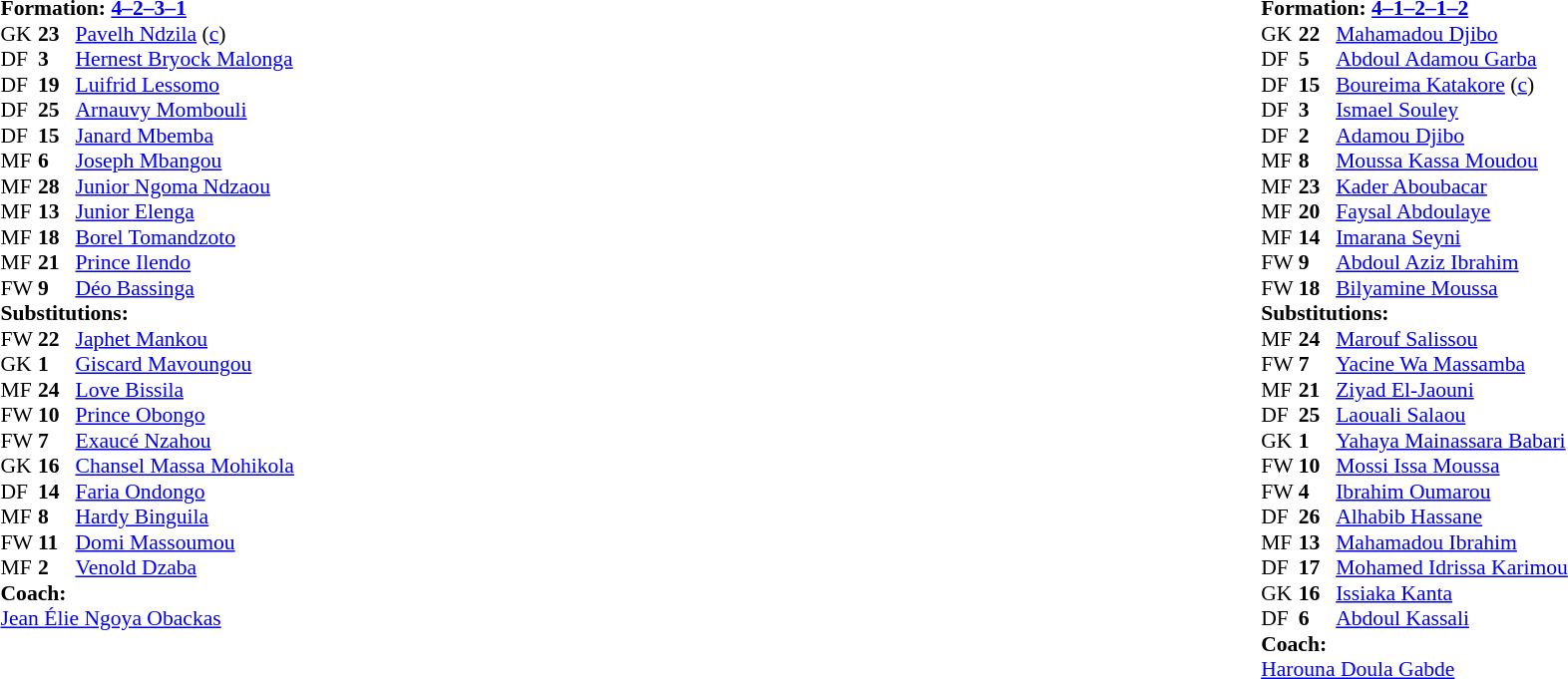<table width="100%">
<tr>
<td valign="top" width="40%"><br><table style="font-size:90%" cellspacing="0" cellpadding="0">
<tr>
<td colspan=4><strong>Formation: <a href='#'>4–2–3–1</a></strong></td>
</tr>
<tr>
<th width=25></th>
<th width=25></th>
</tr>
<tr>
<td>GK</td>
<td><strong>23</strong></td>
<td><a href='#'>Pavelh Ndzila</a> (<a href='#'>c</a>)</td>
</tr>
<tr>
<td>DF</td>
<td><strong>3</strong></td>
<td><a href='#'>Hernest Bryock Malonga</a></td>
</tr>
<tr>
<td>DF</td>
<td><strong>19</strong></td>
<td><a href='#'>Luifrid Lessomo</a></td>
</tr>
<tr>
<td>DF</td>
<td><strong>25</strong></td>
<td><a href='#'>Arnauvy Mombouli</a></td>
</tr>
<tr>
<td>DF</td>
<td><strong>15</strong></td>
<td><a href='#'>Janard Mbemba</a></td>
</tr>
<tr>
<td>MF</td>
<td><strong>6</strong></td>
<td><a href='#'>Joseph Mbangou</a></td>
<td></td>
</tr>
<tr>
<td>MF</td>
<td><strong>28</strong></td>
<td><a href='#'>Junior Ngoma Ndzaou</a></td>
<td></td>
<td></td>
</tr>
<tr>
<td>MF</td>
<td><strong>13</strong></td>
<td><a href='#'>Junior Elenga</a></td>
<td></td>
<td></td>
</tr>
<tr>
<td>MF</td>
<td><strong>18</strong></td>
<td><a href='#'>Borel Tomandzoto</a></td>
</tr>
<tr>
<td>MF</td>
<td><strong>21</strong></td>
<td><a href='#'>Prince Ilendo</a></td>
<td></td>
<td></td>
</tr>
<tr>
<td>FW</td>
<td><strong>9</strong></td>
<td><a href='#'>Déo Bassinga</a></td>
</tr>
<tr>
<td colspan=3><strong>Substitutions:</strong></td>
</tr>
<tr>
<td>FW</td>
<td><strong>22</strong></td>
<td><a href='#'>Japhet Mankou</a></td>
<td></td>
<td></td>
</tr>
<tr>
<td>GK</td>
<td><strong>1</strong></td>
<td><a href='#'>Giscard Mavoungou</a></td>
</tr>
<tr>
<td>MF</td>
<td><strong>24</strong></td>
<td><a href='#'>Love Bissila</a></td>
<td></td>
<td></td>
</tr>
<tr>
<td>FW</td>
<td><strong>10</strong></td>
<td><a href='#'>Prince Obongo</a></td>
</tr>
<tr>
<td>FW</td>
<td><strong>7</strong></td>
<td><a href='#'>Exaucé Nzahou</a></td>
</tr>
<tr>
<td>GK</td>
<td><strong>16</strong></td>
<td><a href='#'>Chansel Massa Mohikola</a></td>
</tr>
<tr>
<td>DF</td>
<td><strong>14</strong></td>
<td><a href='#'>Faria Ondongo</a></td>
</tr>
<tr>
<td>MF</td>
<td><strong>8</strong></td>
<td><a href='#'>Hardy Binguila</a></td>
</tr>
<tr>
<td>FW</td>
<td><strong>11</strong></td>
<td><a href='#'>Domi Massoumou</a></td>
<td></td>
<td></td>
</tr>
<tr>
<td>MF</td>
<td><strong>2</strong></td>
<td><a href='#'>Venold Dzaba</a></td>
</tr>
<tr>
<td colspan=3><strong>Coach:</strong></td>
</tr>
<tr>
<td colspan=3> <a href='#'>Jean Élie Ngoya Obackas</a></td>
</tr>
</table>
</td>
<td valign="top"></td>
<td valign="top" width="50%"><br><table style="font-size:90%; margin:auto" cellspacing="0" cellpadding="0">
<tr>
<td colspan=4><strong>Formation: <a href='#'>4–1–2–1–2</a></strong></td>
</tr>
<tr>
<th width=25></th>
<th width=25></th>
</tr>
<tr>
<td>GK</td>
<td><strong>22</strong></td>
<td><a href='#'>Mahamadou Djibo</a></td>
</tr>
<tr>
<td>DF</td>
<td><strong>5</strong></td>
<td><a href='#'>Abdoul Adamou Garba</a></td>
<td></td>
</tr>
<tr>
<td>DF</td>
<td><strong>15</strong></td>
<td><a href='#'>Boureima Katakore</a> (<a href='#'>c</a>)</td>
</tr>
<tr>
<td>DF</td>
<td><strong>3</strong></td>
<td><a href='#'>Ismael Souley</a></td>
</tr>
<tr>
<td>DF</td>
<td><strong>2</strong></td>
<td><a href='#'>Adamou Djibo</a></td>
</tr>
<tr>
<td>MF</td>
<td><strong>8</strong></td>
<td><a href='#'>Moussa Kassa Moudou</a></td>
<td></td>
<td></td>
</tr>
<tr>
<td>MF</td>
<td><strong>23</strong></td>
<td><a href='#'>Kader Aboubacar</a></td>
</tr>
<tr>
<td>MF</td>
<td><strong>20</strong></td>
<td><a href='#'>Faysal Abdoulaye</a></td>
</tr>
<tr>
<td>MF</td>
<td><strong>14</strong></td>
<td><a href='#'>Imarana Seyni</a></td>
<td></td>
<td></td>
</tr>
<tr>
<td>FW</td>
<td><strong>9</strong></td>
<td><a href='#'>Abdoul Aziz Ibrahim</a></td>
<td></td>
<td></td>
</tr>
<tr>
<td>FW</td>
<td><strong>18</strong></td>
<td><a href='#'>Bilyamine Moussa</a></td>
<td></td>
<td></td>
</tr>
<tr>
<td colspan=3><strong>Substitutions:</strong></td>
</tr>
<tr>
<td>MF</td>
<td><strong>24</strong></td>
<td><a href='#'>Marouf Salissou</a></td>
</tr>
<tr>
<td>FW</td>
<td><strong>7</strong></td>
<td><a href='#'>Yacine Wa Massamba</a></td>
<td></td>
<td></td>
</tr>
<tr>
<td>MF</td>
<td><strong>21</strong></td>
<td><a href='#'>Ziyad El-Jaouni</a></td>
<td></td>
<td></td>
</tr>
<tr>
<td>DF</td>
<td><strong>25</strong></td>
<td><a href='#'>Laouali Salaou</a></td>
</tr>
<tr>
<td>GK</td>
<td><strong>1</strong></td>
<td><a href='#'>Yahaya Mainassara Babari</a></td>
</tr>
<tr>
<td>FW</td>
<td><strong>10</strong></td>
<td><a href='#'>Mossi Issa Moussa</a></td>
<td></td>
<td></td>
</tr>
<tr>
<td>FW</td>
<td><strong>4</strong></td>
<td><a href='#'>Ibrahim Oumarou</a></td>
<td></td>
<td></td>
</tr>
<tr>
<td>DF</td>
<td><strong>26</strong></td>
<td><a href='#'>Alhabib Hassane</a></td>
</tr>
<tr>
<td>MF</td>
<td><strong>13</strong></td>
<td><a href='#'>Mahamadou Ibrahim</a></td>
</tr>
<tr>
<td>DF</td>
<td><strong>17</strong></td>
<td><a href='#'>Mohamed Idrissa Karimou</a></td>
</tr>
<tr>
<td>GK</td>
<td><strong>16</strong></td>
<td><a href='#'>Issiaka Kanta</a></td>
</tr>
<tr>
<td>DF</td>
<td><strong>6</strong></td>
<td><a href='#'>Abdoul Kassali</a></td>
</tr>
<tr>
<td colspan=3><strong>Coach:</strong></td>
</tr>
<tr>
<td colspan=3> <a href='#'>Harouna Doula Gabde</a></td>
</tr>
</table>
</td>
</tr>
</table>
